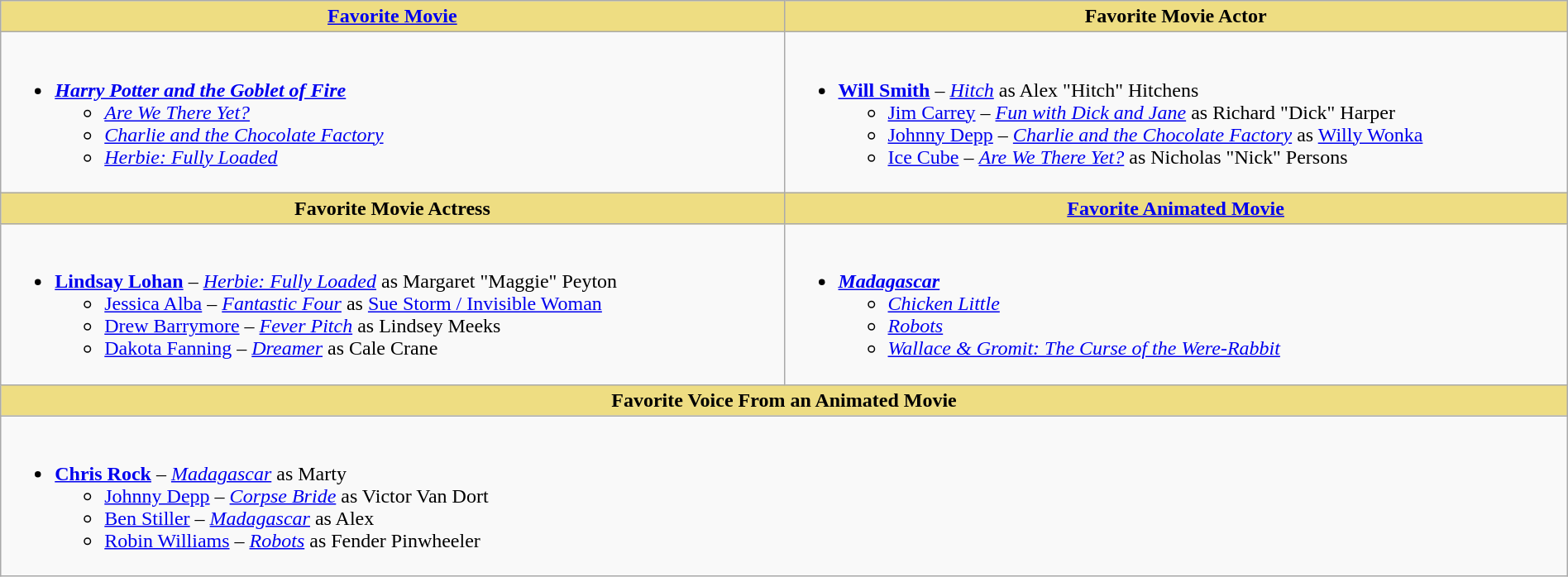<table class="wikitable" style="width:100%;">
<tr>
<th style="background:#EEDD82; width:50%"><a href='#'>Favorite Movie</a></th>
<th style="background:#EEDD82; width:50%">Favorite Movie Actor</th>
</tr>
<tr>
<td valign="top"><br><ul><li><strong><em><a href='#'>Harry Potter and the Goblet of Fire</a></em></strong><ul><li><em><a href='#'>Are We There Yet?</a></em></li><li><em><a href='#'>Charlie and the Chocolate Factory</a></em></li><li><em><a href='#'>Herbie: Fully Loaded</a></em></li></ul></li></ul></td>
<td valign="top"><br><ul><li><strong><a href='#'>Will Smith</a></strong> – <em><a href='#'>Hitch</a></em> as Alex "Hitch" Hitchens<ul><li><a href='#'>Jim Carrey</a> – <em><a href='#'>Fun with Dick and Jane</a></em> as Richard "Dick" Harper</li><li><a href='#'>Johnny Depp</a> – <em><a href='#'>Charlie and the Chocolate Factory</a></em> as <a href='#'>Willy Wonka</a></li><li><a href='#'>Ice Cube</a> – <em><a href='#'>Are We There Yet?</a></em> as Nicholas "Nick" Persons</li></ul></li></ul></td>
</tr>
<tr>
<th style="background:#EEDD82; width:50%">Favorite Movie Actress</th>
<th style="background:#EEDD82; width:50%"><a href='#'>Favorite Animated Movie</a></th>
</tr>
<tr>
<td valign="top"><br><ul><li><strong><a href='#'>Lindsay Lohan</a></strong> – <em><a href='#'>Herbie: Fully Loaded</a></em> as Margaret "Maggie" Peyton<ul><li><a href='#'>Jessica Alba</a> – <em><a href='#'>Fantastic Four</a></em> as <a href='#'>Sue Storm / Invisible Woman</a></li><li><a href='#'>Drew Barrymore</a> – <em><a href='#'>Fever Pitch</a></em> as Lindsey Meeks</li><li><a href='#'>Dakota Fanning</a> – <em><a href='#'>Dreamer</a></em> as Cale Crane</li></ul></li></ul></td>
<td valign="top"><br><ul><li><strong><em><a href='#'>Madagascar</a></em></strong><ul><li><em><a href='#'>Chicken Little</a></em></li><li><em><a href='#'>Robots</a></em></li><li><em><a href='#'>Wallace & Gromit: The Curse of the Were-Rabbit</a></em></li></ul></li></ul></td>
</tr>
<tr>
<th style="background:#EEDD82;" colspan="2">Favorite Voice From an Animated Movie</th>
</tr>
<tr>
<td colspan="2" valign="top"><br><ul><li><strong><a href='#'>Chris Rock</a></strong> – <em><a href='#'>Madagascar</a></em> as Marty<ul><li><a href='#'>Johnny Depp</a> – <em><a href='#'>Corpse Bride</a></em> as Victor Van Dort</li><li><a href='#'>Ben Stiller</a> – <em><a href='#'>Madagascar</a></em> as Alex</li><li><a href='#'>Robin Williams</a> – <em><a href='#'>Robots</a></em> as Fender Pinwheeler</li></ul></li></ul></td>
</tr>
</table>
